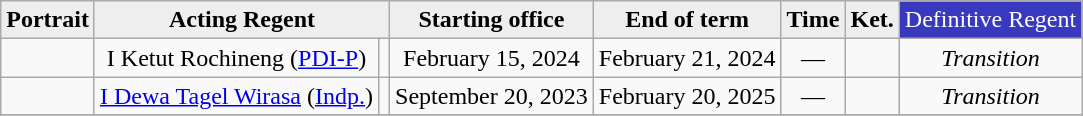<table class="wikitable" style="background:#; float:center; text-align:center">
<tr bgcolor=#eeeeee>
<td align="center"><strong>Portrait</strong></td>
<td align="center" colspan=2><strong>Acting Regent</strong></td>
<td align="center"><strong>Starting office</strong></td>
<td align="center"><strong>End of term</strong></td>
<td align="center"><strong>Time</strong></td>
<td align="center"><strong>Ket.</strong></td>
<td style="background-color:#3939c0; color:#ffffff;" align="center">Definitive Regent</td>
</tr>
<tr>
<td></td>
<td>I Ketut Rochineng (<a href='#'>PDI-P</a>)</td>
<td></td>
<td>February 15, 2024</td>
<td>February 21, 2024</td>
<td>—</td>
<td></td>
<td><em>Transition</em></td>
</tr>
<tr>
<td></td>
<td><a href='#'>I Dewa Tagel Wirasa</a> (<a href='#'>Indp.</a>)</td>
<td></td>
<td>September 20, 2023</td>
<td>February 20, 2025</td>
<td>—</td>
<td></td>
<td><em>Transition</em></td>
</tr>
<tr>
</tr>
</table>
